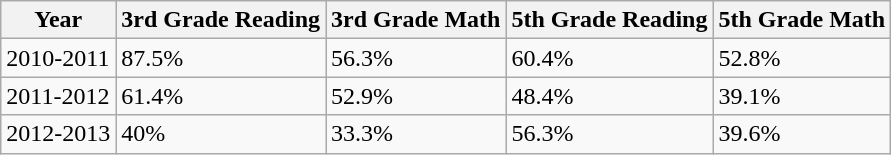<table class="wikitable">
<tr>
<th>Year</th>
<th>3rd Grade Reading</th>
<th>3rd Grade Math</th>
<th>5th Grade Reading</th>
<th>5th Grade Math</th>
</tr>
<tr>
<td>2010-2011</td>
<td>87.5%</td>
<td>56.3%</td>
<td>60.4%</td>
<td>52.8%</td>
</tr>
<tr>
<td>2011-2012</td>
<td>61.4%</td>
<td>52.9%</td>
<td>48.4%</td>
<td>39.1%</td>
</tr>
<tr>
<td>2012-2013</td>
<td>40%</td>
<td>33.3%</td>
<td>56.3%</td>
<td>39.6%</td>
</tr>
</table>
